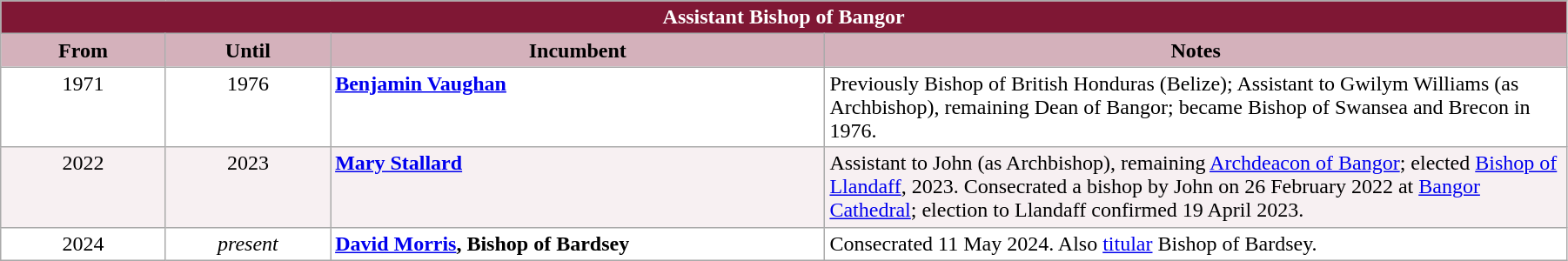<table class="wikitable" style="width:95%;" border="1" cellpadding="2">
<tr>
<th colspan="4" style="background-color: #7F1734; color: white;">Assistant Bishop of Bangor</th>
</tr>
<tr>
<th style="background-color: #D4B1BB; width: 10%;">From</th>
<th style="background-color: #D4B1BB; width: 10%;">Until</th>
<th style="background-color: #D4B1BB; width: 30%;">Incumbent</th>
<th style="background-color: #D4B1BB; width: 45%;">Notes</th>
</tr>
<tr valign="top" style="background-color: white;">
<td style="text-align: center;">1971</td>
<td style="text-align: center;">1976</td>
<td><strong><a href='#'>Benjamin Vaughan</a></strong></td>
<td>Previously Bishop of British Honduras (Belize); Assistant to Gwilym Williams (as Archbishop), remaining Dean of Bangor; became Bishop of Swansea and Brecon in 1976.</td>
</tr>
<tr valign="top" style="background-color: #F7F0F2;">
<td style="text-align: center;">2022</td>
<td style="text-align: center;">2023</td>
<td><strong><a href='#'>Mary Stallard</a></strong></td>
<td>Assistant to John (as Archbishop), remaining <a href='#'>Archdeacon of Bangor</a>; elected <a href='#'>Bishop of Llandaff</a>, 2023. Consecrated a bishop by John on 26 February 2022 at <a href='#'>Bangor Cathedral</a>; election to Llandaff confirmed 19 April 2023.</td>
</tr>
<tr valign="top" style="background-color: white;">
<td style="text-align: center;">2024</td>
<td style="text-align: center;"><em>present</em></td>
<td><strong><a href='#'>David Morris</a>, Bishop of Bardsey</strong></td>
<td>Consecrated 11 May 2024. Also <a href='#'>titular</a> Bishop of Bardsey.</td>
</tr>
</table>
